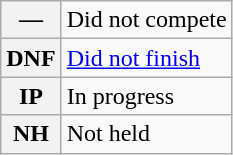<table class="wikitable">
<tr>
<th scope="row">—</th>
<td>Did not compete</td>
</tr>
<tr>
<th scope="row">DNF</th>
<td><a href='#'>Did not finish</a></td>
</tr>
<tr>
<th scope="row">IP</th>
<td>In progress</td>
</tr>
<tr>
<th scope="row">NH</th>
<td>Not held</td>
</tr>
</table>
